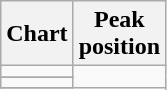<table class="wikitable">
<tr>
<th>Chart</th>
<th>Peak<br>position</th>
</tr>
<tr>
<td></td>
</tr>
<tr>
</tr>
<tr>
<td></td>
</tr>
<tr>
</tr>
</table>
